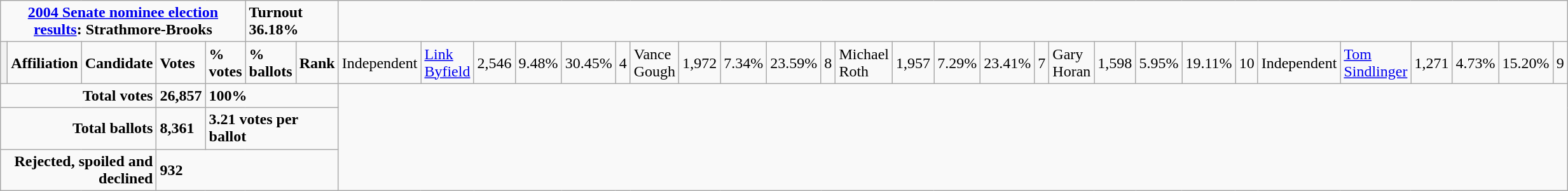<table class="wikitable">
<tr>
<td colspan="5" align=center><strong><a href='#'>2004 Senate nominee election results</a>: Strathmore-Brooks</strong></td>
<td colspan="2"><strong>Turnout 36.18%</strong></td>
</tr>
<tr>
<th style="width: 10px;"></th>
<td><strong>Affiliation</strong></td>
<td><strong>Candidate</strong></td>
<td><strong>Votes</strong></td>
<td><strong>% votes</strong></td>
<td><strong>% ballots</strong></td>
<td><strong>Rank</strong><br>




</td>
<td>Independent</td>
<td><a href='#'>Link Byfield</a></td>
<td>2,546</td>
<td>9.48%</td>
<td>30.45%</td>
<td>4<br></td>
<td>Vance Gough</td>
<td>1,972</td>
<td>7.34%</td>
<td>23.59%</td>
<td>8<br></td>
<td>Michael Roth</td>
<td>1,957</td>
<td>7.29%</td>
<td>23.41%</td>
<td>7<br></td>
<td>Gary Horan</td>
<td>1,598</td>
<td>5.95%</td>
<td>19.11%</td>
<td>10<br></td>
<td>Independent</td>
<td><a href='#'>Tom Sindlinger</a></td>
<td>1,271</td>
<td>4.73%</td>
<td>15.20%</td>
<td>9</td>
</tr>
<tr>
<td colspan="3" align="right"><strong>Total votes</strong></td>
<td><strong>26,857</strong></td>
<td colspan="3"><strong>100%</strong></td>
</tr>
<tr>
<td colspan="3" align="right"><strong>Total ballots</strong></td>
<td><strong>8,361</strong></td>
<td colspan="3"><strong>3.21 votes per ballot</strong></td>
</tr>
<tr>
<td colspan="3" align="right"><strong>Rejected, spoiled and declined</strong></td>
<td colspan="4"><strong>932</strong></td>
</tr>
</table>
